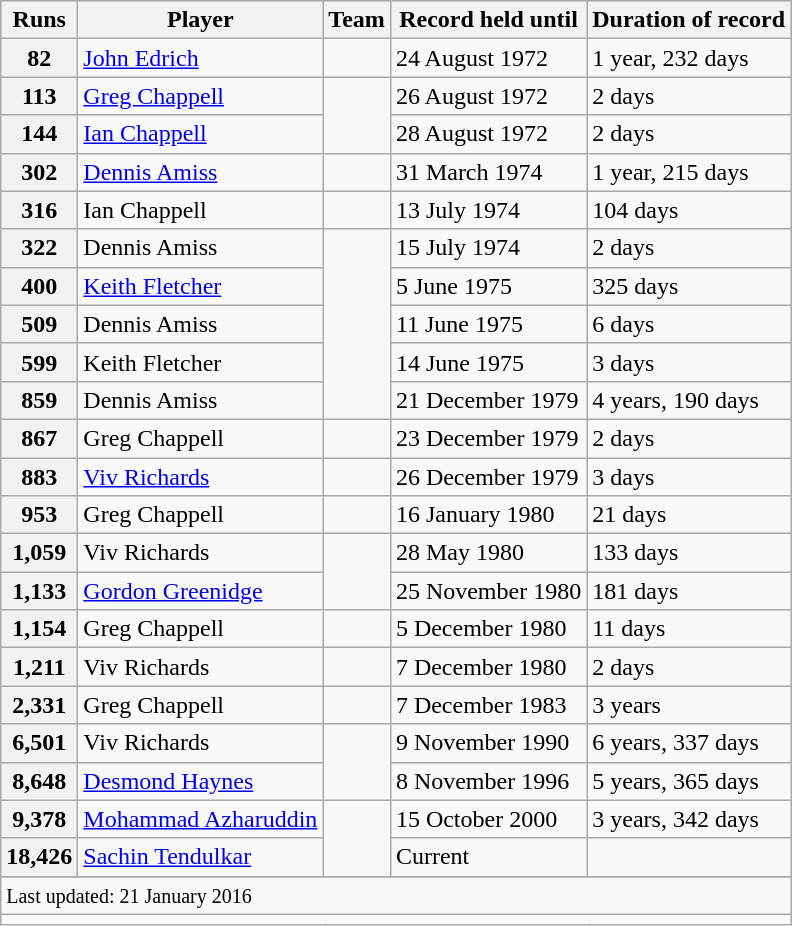<table class="wikitable plainrowheaders sortable">
<tr style="background:#9cf; ">
<th>Runs</th>
<th>Player</th>
<th>Team</th>
<th>Record held until</th>
<th>Duration of record</th>
</tr>
<tr>
<th>82</th>
<td><a href='#'>John Edrich</a></td>
<td></td>
<td>24 August 1972</td>
<td>1 year, 232 days</td>
</tr>
<tr>
<th>113</th>
<td><a href='#'>Greg Chappell</a></td>
<td rowspan=2></td>
<td>26 August 1972</td>
<td>2 days</td>
</tr>
<tr>
<th>144</th>
<td><a href='#'>Ian Chappell</a></td>
<td>28 August 1972</td>
<td>2 days</td>
</tr>
<tr>
<th>302</th>
<td><a href='#'>Dennis Amiss</a></td>
<td></td>
<td>31 March 1974</td>
<td>1 year, 215 days</td>
</tr>
<tr>
<th>316</th>
<td>Ian Chappell</td>
<td></td>
<td>13 July 1974</td>
<td>104 days</td>
</tr>
<tr>
<th>322</th>
<td>Dennis Amiss</td>
<td rowspan=5></td>
<td>15 July 1974</td>
<td>2 days</td>
</tr>
<tr>
<th>400</th>
<td><a href='#'>Keith Fletcher</a></td>
<td>5 June 1975</td>
<td>325 days</td>
</tr>
<tr>
<th>509</th>
<td>Dennis Amiss</td>
<td>11 June 1975</td>
<td>6 days</td>
</tr>
<tr>
<th>599</th>
<td>Keith Fletcher</td>
<td>14 June 1975</td>
<td>3 days</td>
</tr>
<tr>
<th>859</th>
<td>Dennis Amiss</td>
<td>21 December 1979</td>
<td>4 years, 190 days</td>
</tr>
<tr>
<th>867</th>
<td>Greg Chappell</td>
<td></td>
<td>23 December 1979</td>
<td>2 days</td>
</tr>
<tr>
<th>883</th>
<td><a href='#'>Viv Richards</a></td>
<td></td>
<td>26 December 1979</td>
<td>3 days</td>
</tr>
<tr>
<th>953</th>
<td>Greg Chappell</td>
<td></td>
<td>16 January 1980</td>
<td>21 days</td>
</tr>
<tr>
<th>1,059</th>
<td>Viv Richards</td>
<td rowspan=2></td>
<td>28 May 1980</td>
<td>133 days</td>
</tr>
<tr>
<th>1,133</th>
<td><a href='#'>Gordon Greenidge</a></td>
<td>25 November 1980</td>
<td>181 days</td>
</tr>
<tr>
<th>1,154</th>
<td>Greg Chappell</td>
<td></td>
<td>5 December 1980</td>
<td>11 days</td>
</tr>
<tr>
<th>1,211</th>
<td>Viv Richards</td>
<td></td>
<td>7 December 1980</td>
<td>2 days</td>
</tr>
<tr>
<th>2,331</th>
<td>Greg Chappell</td>
<td></td>
<td>7 December 1983</td>
<td>3 years</td>
</tr>
<tr>
<th>6,501</th>
<td>Viv Richards</td>
<td rowspan=2></td>
<td>9 November 1990</td>
<td>6 years, 337 days</td>
</tr>
<tr>
<th>8,648</th>
<td><a href='#'>Desmond Haynes</a></td>
<td>8 November 1996</td>
<td>5 years, 365 days</td>
</tr>
<tr>
<th>9,378</th>
<td><a href='#'>Mohammad Azharuddin</a></td>
<td rowspan=2></td>
<td>15 October 2000</td>
<td>3 years, 342 days</td>
</tr>
<tr>
<th>18,426</th>
<td><a href='#'>Sachin Tendulkar</a></td>
<td>Current</td>
<td></td>
</tr>
<tr>
</tr>
<tr class=sortbottom>
<td colspan="5"><small>Last updated: 21 January 2016</small></td>
</tr>
<tr class=sortbottom>
<td colspan="5"></td>
</tr>
</table>
